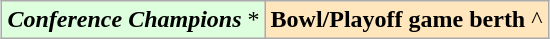<table class="wikitable" style="margin:1em auto;">
<tr>
<td bgcolor="#ddffdd"><strong><em>Conference Champions</em></strong> *</td>
<td bgcolor="#ffe6bd"><strong>Bowl/Playoff game berth</strong> ^</td>
</tr>
</table>
